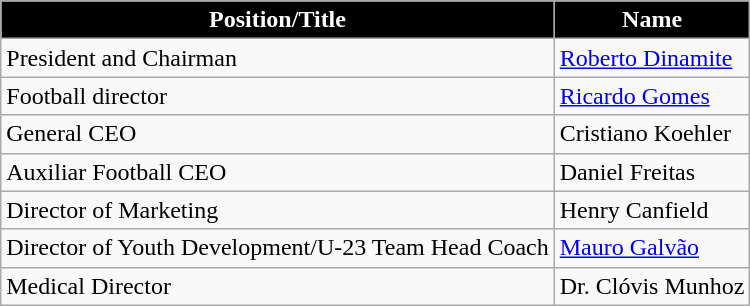<table class="wikitable">
<tr>
<th style="background:#000000; color:white; text-align:center;">Position/Title</th>
<th style="background:#000000; color:white; text-align:center;">Name</th>
</tr>
<tr>
<td>President and Chairman</td>
<td><a href='#'>Roberto Dinamite</a></td>
</tr>
<tr>
<td>Football director</td>
<td><a href='#'>Ricardo Gomes</a></td>
</tr>
<tr>
<td>General CEO</td>
<td>Cristiano Koehler</td>
</tr>
<tr>
<td>Auxiliar Football CEO</td>
<td>Daniel Freitas</td>
</tr>
<tr>
<td>Director of Marketing</td>
<td>Henry Canfield</td>
</tr>
<tr>
<td>Director of Youth Development/U-23 Team Head Coach</td>
<td><a href='#'>Mauro Galvão</a></td>
</tr>
<tr>
<td>Medical Director</td>
<td>Dr. Clóvis Munhoz</td>
</tr>
</table>
